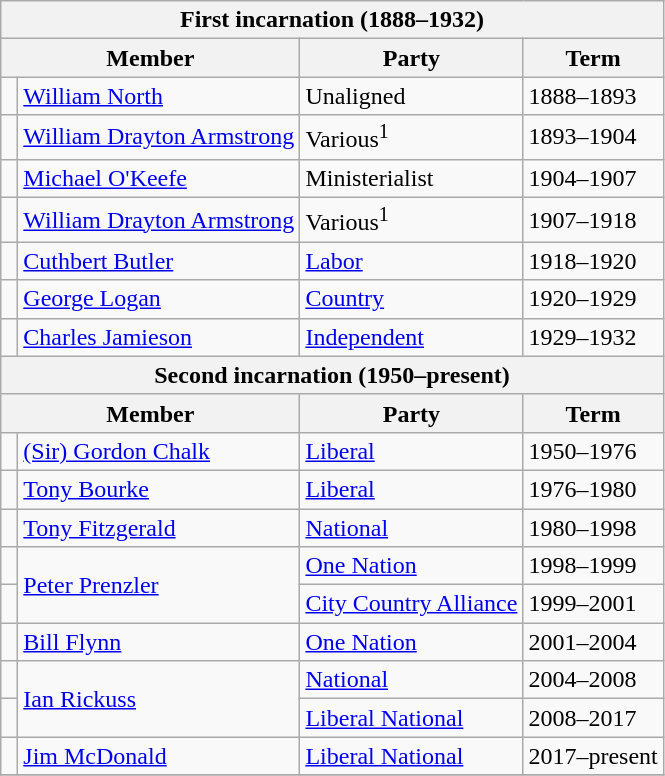<table class="wikitable">
<tr>
<th colspan="4">First incarnation (1888–1932)</th>
</tr>
<tr>
<th colspan="2">Member</th>
<th>Party</th>
<th>Term</th>
</tr>
<tr>
<td> </td>
<td><a href='#'>William North</a></td>
<td>Unaligned</td>
<td>1888–1893</td>
</tr>
<tr>
<td> </td>
<td><a href='#'>William Drayton Armstrong</a></td>
<td>Various<sup>1</sup></td>
<td>1893–1904</td>
</tr>
<tr>
<td> </td>
<td><a href='#'>Michael O'Keefe</a></td>
<td>Ministerialist</td>
<td>1904–1907</td>
</tr>
<tr>
<td> </td>
<td><a href='#'>William Drayton Armstrong</a></td>
<td>Various<sup>1</sup></td>
<td>1907–1918</td>
</tr>
<tr>
<td> </td>
<td><a href='#'>Cuthbert Butler</a></td>
<td><a href='#'>Labor</a></td>
<td>1918–1920</td>
</tr>
<tr>
<td> </td>
<td><a href='#'>George Logan</a></td>
<td><a href='#'>Country</a></td>
<td>1920–1929</td>
</tr>
<tr>
<td> </td>
<td><a href='#'>Charles Jamieson</a></td>
<td><a href='#'>Independent</a></td>
<td>1929–1932</td>
</tr>
<tr>
<th colspan="4">Second incarnation (1950–present)</th>
</tr>
<tr>
<th colspan="2">Member</th>
<th>Party</th>
<th>Term</th>
</tr>
<tr>
<td> </td>
<td><a href='#'>(Sir) Gordon Chalk</a></td>
<td><a href='#'>Liberal</a></td>
<td>1950–1976</td>
</tr>
<tr>
<td> </td>
<td><a href='#'>Tony Bourke</a></td>
<td><a href='#'>Liberal</a></td>
<td>1976–1980</td>
</tr>
<tr>
<td> </td>
<td><a href='#'>Tony Fitzgerald</a></td>
<td><a href='#'>National</a></td>
<td>1980–1998</td>
</tr>
<tr>
<td> </td>
<td rowspan="2"><a href='#'>Peter Prenzler</a></td>
<td><a href='#'>One Nation</a></td>
<td>1998–1999</td>
</tr>
<tr>
<td> </td>
<td><a href='#'>City Country Alliance</a></td>
<td>1999–2001</td>
</tr>
<tr>
<td> </td>
<td><a href='#'>Bill Flynn</a></td>
<td><a href='#'>One Nation</a></td>
<td>2001–2004</td>
</tr>
<tr>
<td> </td>
<td rowspan="2"><a href='#'>Ian Rickuss</a></td>
<td><a href='#'>National</a></td>
<td>2004–2008</td>
</tr>
<tr>
<td> </td>
<td><a href='#'>Liberal National</a></td>
<td>2008–2017</td>
</tr>
<tr>
<td> </td>
<td><a href='#'>Jim McDonald</a></td>
<td><a href='#'>Liberal National</a></td>
<td>2017–present</td>
</tr>
<tr>
</tr>
</table>
